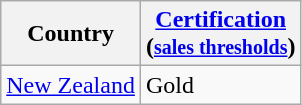<table class="wikitable" border="1">
<tr>
<th>Country</th>
<th><a href='#'>Certification</a><br>(<small><a href='#'>sales thresholds</a></small>)</th>
</tr>
<tr>
<td><a href='#'>New Zealand</a></td>
<td>Gold</td>
</tr>
</table>
